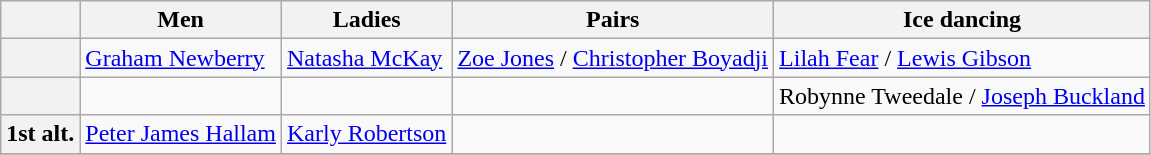<table class="wikitable">
<tr>
<th></th>
<th>Men</th>
<th>Ladies</th>
<th>Pairs</th>
<th>Ice dancing</th>
</tr>
<tr>
<th></th>
<td><a href='#'>Graham Newberry</a></td>
<td><a href='#'>Natasha McKay</a></td>
<td><a href='#'>Zoe Jones</a> / <a href='#'>Christopher Boyadji</a></td>
<td><a href='#'>Lilah Fear</a> / <a href='#'>Lewis Gibson</a></td>
</tr>
<tr>
<th></th>
<td></td>
<td></td>
<td></td>
<td>Robynne Tweedale / <a href='#'>Joseph Buckland</a></td>
</tr>
<tr>
<th>1st alt.</th>
<td><a href='#'>Peter James Hallam</a></td>
<td><a href='#'>Karly Robertson</a></td>
<td></td>
<td></td>
</tr>
<tr>
</tr>
</table>
